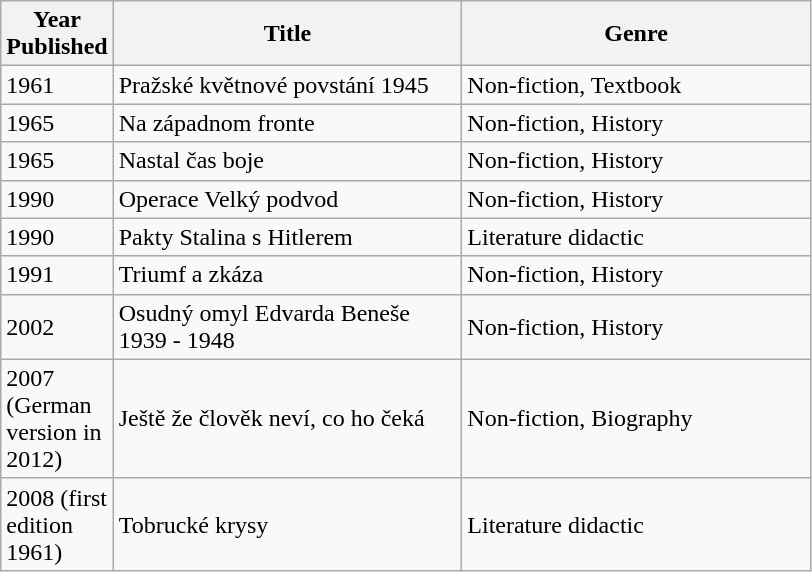<table class="wikitable">
<tr>
<th scope="col" style="width: 50px;">Year Published</th>
<th scope="col" style="width: 225px;">Title</th>
<th scope="col" style="width: 225px;">Genre</th>
</tr>
<tr>
<td>1961</td>
<td>Pražské květnové povstání 1945</td>
<td>Non-fiction, Textbook</td>
</tr>
<tr>
<td>1965</td>
<td>Na západnom fronte</td>
<td>Non-fiction, History</td>
</tr>
<tr>
<td>1965</td>
<td>Nastal čas boje</td>
<td>Non-fiction, History</td>
</tr>
<tr>
<td>1990</td>
<td>Operace Velký podvod</td>
<td>Non-fiction, History</td>
</tr>
<tr>
<td>1990</td>
<td>Pakty Stalina s Hitlerem</td>
<td>Literature didactic</td>
</tr>
<tr>
<td>1991</td>
<td>Triumf a zkáza</td>
<td>Non-fiction, History</td>
</tr>
<tr>
<td>2002</td>
<td>Osudný omyl Edvarda Beneše 1939 - 1948</td>
<td>Non-fiction, History</td>
</tr>
<tr>
<td>2007 (German version in 2012)</td>
<td>Ještě že člověk neví, co ho čeká</td>
<td>Non-fiction, Biography</td>
</tr>
<tr>
<td>2008 (first edition 1961)</td>
<td>Tobrucké krysy</td>
<td>Literature didactic</td>
</tr>
</table>
